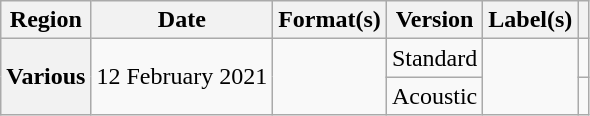<table class="wikitable plainrowheaders">
<tr>
<th scope="col">Region</th>
<th scope="col">Date</th>
<th scope="col">Format(s)</th>
<th scope="col">Version</th>
<th scope="col">Label(s)</th>
<th scope="col"></th>
</tr>
<tr>
<th scope="row" rowspan="2">Various</th>
<td rowspan="2">12 February 2021</td>
<td rowspan="2"></td>
<td>Standard</td>
<td rowspan="2"></td>
<td></td>
</tr>
<tr>
<td>Acoustic</td>
<td></td>
</tr>
</table>
